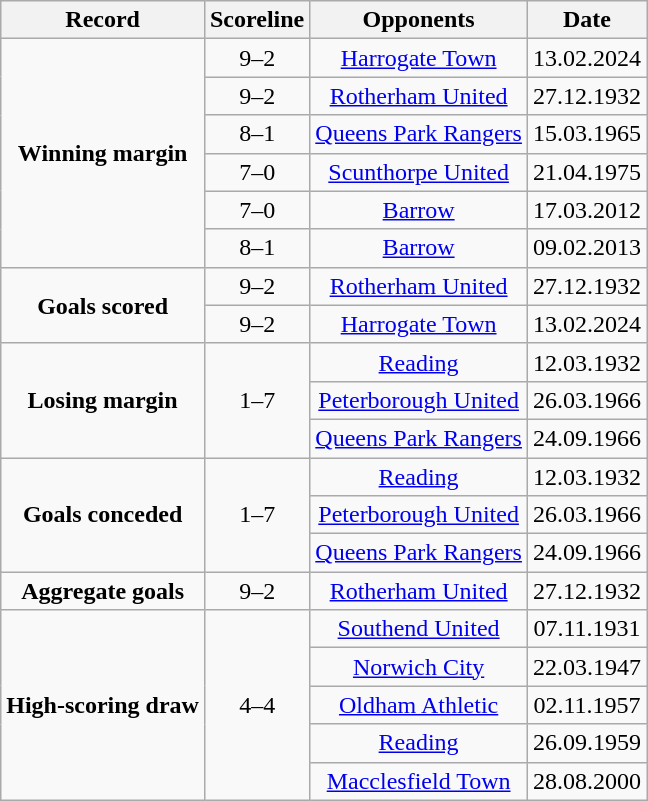<table class="wikitable" style="text-align:center">
<tr>
<th>Record</th>
<th>Scoreline</th>
<th>Opponents</th>
<th>Date</th>
</tr>
<tr>
<td rowspan="6"><strong>Winning margin</strong></td>
<td>9–2</td>
<td><a href='#'>Harrogate Town</a></td>
<td>13.02.2024</td>
</tr>
<tr>
<td>9–2</td>
<td><a href='#'>Rotherham United</a></td>
<td>27.12.1932</td>
</tr>
<tr>
<td>8–1</td>
<td><a href='#'>Queens Park Rangers</a></td>
<td>15.03.1965</td>
</tr>
<tr>
<td>7–0</td>
<td><a href='#'>Scunthorpe United</a></td>
<td>21.04.1975</td>
</tr>
<tr>
<td>7–0</td>
<td><a href='#'>Barrow</a></td>
<td>17.03.2012</td>
</tr>
<tr>
<td>8–1</td>
<td><a href='#'>Barrow</a></td>
<td>09.02.2013</td>
</tr>
<tr>
<td rowspan="2"><strong>Goals scored</strong></td>
<td>9–2</td>
<td><a href='#'>Rotherham United</a></td>
<td>27.12.1932</td>
</tr>
<tr>
<td>9–2</td>
<td><a href='#'>Harrogate Town</a></td>
<td>13.02.2024</td>
</tr>
<tr>
<td rowspan="3"><strong>Losing margin</strong></td>
<td rowspan="3">1–7</td>
<td><a href='#'>Reading</a></td>
<td>12.03.1932</td>
</tr>
<tr>
<td><a href='#'>Peterborough United</a></td>
<td>26.03.1966</td>
</tr>
<tr>
<td><a href='#'>Queens Park Rangers</a></td>
<td>24.09.1966</td>
</tr>
<tr>
<td rowspan="3"><strong>Goals conceded</strong></td>
<td rowspan="3">1–7</td>
<td><a href='#'>Reading</a></td>
<td>12.03.1932</td>
</tr>
<tr>
<td><a href='#'>Peterborough United</a></td>
<td>26.03.1966</td>
</tr>
<tr>
<td><a href='#'>Queens Park Rangers</a></td>
<td>24.09.1966</td>
</tr>
<tr>
<td><strong>Aggregate goals</strong></td>
<td>9–2</td>
<td><a href='#'>Rotherham United</a></td>
<td>27.12.1932</td>
</tr>
<tr>
<td rowspan="5"><strong>High-scoring draw</strong></td>
<td rowspan="5">4–4</td>
<td><a href='#'>Southend United</a></td>
<td>07.11.1931</td>
</tr>
<tr>
<td><a href='#'>Norwich City</a></td>
<td>22.03.1947</td>
</tr>
<tr>
<td><a href='#'>Oldham Athletic</a></td>
<td>02.11.1957</td>
</tr>
<tr>
<td><a href='#'>Reading</a></td>
<td>26.09.1959</td>
</tr>
<tr>
<td><a href='#'>Macclesfield Town</a></td>
<td>28.08.2000</td>
</tr>
</table>
